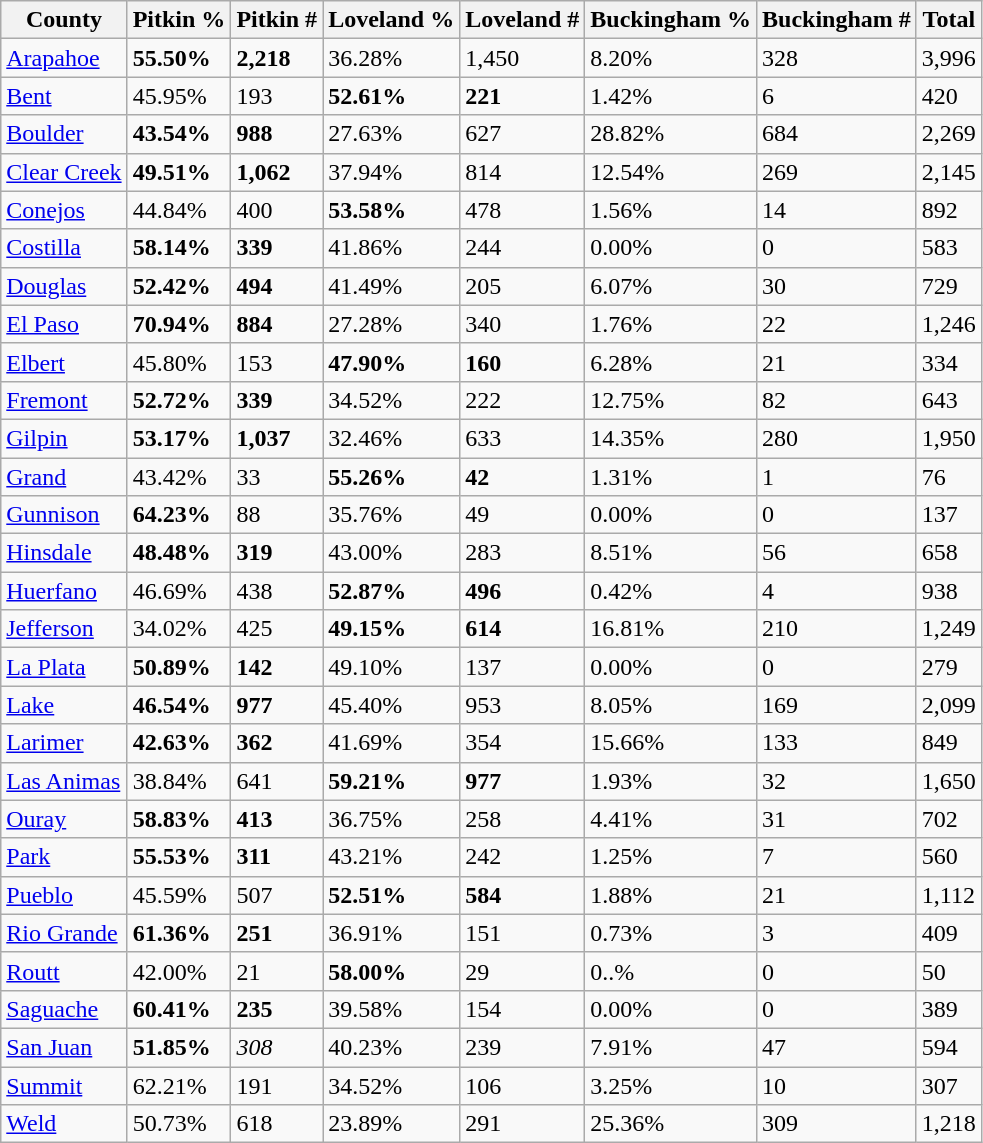<table class="wikitable sortable">
<tr>
<th>County</th>
<th>Pitkin %</th>
<th>Pitkin #</th>
<th>Loveland %</th>
<th>Loveland #</th>
<th>Buckingham %</th>
<th>Buckingham #</th>
<th>Total</th>
</tr>
<tr>
<td><a href='#'>Arapahoe</a></td>
<td><strong>55.50%</strong></td>
<td><strong>2,218</strong></td>
<td>36.28%</td>
<td>1,450</td>
<td>8.20%</td>
<td>328</td>
<td>3,996</td>
</tr>
<tr>
<td><a href='#'>Bent</a></td>
<td>45.95%</td>
<td>193</td>
<td><strong>52.61%</strong></td>
<td><strong>221</strong></td>
<td>1.42%</td>
<td>6</td>
<td>420</td>
</tr>
<tr>
<td><a href='#'>Boulder</a></td>
<td><strong>43.54%</strong></td>
<td><strong>988</strong></td>
<td>27.63%</td>
<td>627</td>
<td>28.82%</td>
<td>684</td>
<td>2,269</td>
</tr>
<tr>
<td><a href='#'>Clear Creek</a></td>
<td><strong>49.51%</strong></td>
<td><strong>1,062</strong></td>
<td>37.94%</td>
<td>814</td>
<td>12.54%</td>
<td>269</td>
<td>2,145</td>
</tr>
<tr>
<td><a href='#'>Conejos</a></td>
<td>44.84%</td>
<td>400</td>
<td><strong>53.58%</strong></td>
<td>478</td>
<td>1.56%</td>
<td>14</td>
<td>892</td>
</tr>
<tr>
<td><a href='#'>Costilla</a></td>
<td><strong>58.14%</strong></td>
<td><strong>339</strong></td>
<td>41.86%</td>
<td>244</td>
<td>0.00%</td>
<td>0</td>
<td>583</td>
</tr>
<tr>
<td><a href='#'>Douglas</a></td>
<td><strong>52.42%</strong></td>
<td><strong>494</strong></td>
<td>41.49%</td>
<td>205</td>
<td>6.07%</td>
<td>30</td>
<td>729</td>
</tr>
<tr>
<td><a href='#'>El Paso</a></td>
<td><strong>70.94%</strong></td>
<td><strong>884</strong></td>
<td>27.28%</td>
<td>340</td>
<td>1.76%</td>
<td>22</td>
<td>1,246</td>
</tr>
<tr>
<td><a href='#'>Elbert</a></td>
<td>45.80%</td>
<td>153</td>
<td><strong>47.90%</strong></td>
<td><strong>160</strong></td>
<td>6.28%</td>
<td>21</td>
<td>334</td>
</tr>
<tr>
<td><a href='#'>Fremont</a></td>
<td><strong>52.72%</strong></td>
<td><strong>339</strong></td>
<td>34.52%</td>
<td>222</td>
<td>12.75%</td>
<td>82</td>
<td>643</td>
</tr>
<tr>
<td><a href='#'>Gilpin</a></td>
<td><strong>53.17%</strong></td>
<td><strong>1,037</strong></td>
<td>32.46%</td>
<td>633</td>
<td>14.35%</td>
<td>280</td>
<td>1,950</td>
</tr>
<tr>
<td><a href='#'>Grand</a></td>
<td>43.42%</td>
<td>33</td>
<td><strong>55.26%</strong></td>
<td><strong>42</strong></td>
<td>1.31%</td>
<td>1</td>
<td>76</td>
</tr>
<tr>
<td><a href='#'>Gunnison</a></td>
<td><strong>64.23%</strong></td>
<td>88</td>
<td>35.76%</td>
<td>49</td>
<td>0.00%</td>
<td>0</td>
<td>137</td>
</tr>
<tr>
<td><a href='#'>Hinsdale</a></td>
<td><strong>48.48%</strong></td>
<td><strong>319</strong></td>
<td>43.00%</td>
<td>283</td>
<td>8.51%</td>
<td>56</td>
<td>658</td>
</tr>
<tr>
<td><a href='#'>Huerfano</a></td>
<td>46.69%</td>
<td>438</td>
<td><strong>52.87%</strong></td>
<td><strong>496</strong></td>
<td>0.42%</td>
<td>4</td>
<td>938</td>
</tr>
<tr>
<td><a href='#'>Jefferson</a></td>
<td>34.02%</td>
<td>425</td>
<td><strong>49.15%</strong></td>
<td><strong>614</strong></td>
<td>16.81%</td>
<td>210</td>
<td>1,249</td>
</tr>
<tr>
<td><a href='#'>La Plata</a></td>
<td><strong>50.89%</strong></td>
<td><strong>142</strong></td>
<td>49.10%</td>
<td>137</td>
<td>0.00%</td>
<td>0</td>
<td>279</td>
</tr>
<tr>
<td><a href='#'>Lake</a></td>
<td><strong>46.54%</strong></td>
<td><strong>977</strong></td>
<td>45.40%</td>
<td>953</td>
<td>8.05%</td>
<td>169</td>
<td>2,099</td>
</tr>
<tr>
<td><a href='#'>Larimer</a></td>
<td><strong>42.63%</strong></td>
<td><strong>362</strong></td>
<td>41.69%</td>
<td>354</td>
<td>15.66%</td>
<td>133</td>
<td>849</td>
</tr>
<tr>
<td><a href='#'>Las Animas</a></td>
<td>38.84%</td>
<td>641</td>
<td><strong>59.21%</strong></td>
<td><strong>977</strong></td>
<td>1.93%</td>
<td>32</td>
<td>1,650</td>
</tr>
<tr>
<td><a href='#'>Ouray</a></td>
<td><strong>58.83%</strong></td>
<td><strong>413</strong></td>
<td>36.75%</td>
<td>258</td>
<td>4.41%</td>
<td>31</td>
<td>702</td>
</tr>
<tr>
<td><a href='#'>Park</a></td>
<td><strong>55.53%</strong></td>
<td><strong>311</strong></td>
<td>43.21%</td>
<td>242</td>
<td>1.25%</td>
<td>7</td>
<td>560</td>
</tr>
<tr>
<td><a href='#'>Pueblo</a></td>
<td>45.59%</td>
<td>507</td>
<td><strong>52.51%</strong></td>
<td><strong>584</strong></td>
<td>1.88%</td>
<td>21</td>
<td>1,112</td>
</tr>
<tr>
<td><a href='#'>Rio Grande</a></td>
<td><strong>61.36%</strong></td>
<td><strong>251</strong></td>
<td>36.91%</td>
<td>151</td>
<td>0.73%</td>
<td>3</td>
<td>409</td>
</tr>
<tr>
<td><a href='#'>Routt</a></td>
<td>42.00%</td>
<td>21</td>
<td><strong>58.00%</strong></td>
<td>29</td>
<td>0..%</td>
<td>0</td>
<td>50</td>
</tr>
<tr>
<td><a href='#'>Saguache</a></td>
<td><strong>60.41%</strong></td>
<td><strong>235</strong></td>
<td>39.58%</td>
<td>154</td>
<td>0.00%</td>
<td>0</td>
<td>389</td>
</tr>
<tr>
<td><a href='#'>San Juan</a></td>
<td><strong>51.85%</strong></td>
<td><em>308<strong></td>
<td>40.23%</td>
<td>239</td>
<td>7.91%</td>
<td>47</td>
<td>594</td>
</tr>
<tr>
<td><a href='#'>Summit</a></td>
<td></strong>62.21%<strong></td>
<td></strong>191<strong></td>
<td>34.52%</td>
<td>106</td>
<td>3.25%</td>
<td>10</td>
<td>307</td>
</tr>
<tr>
<td><a href='#'>Weld</a></td>
<td></strong>50.73%<strong></td>
<td></strong>618<strong></td>
<td>23.89%</td>
<td>291</td>
<td>25.36%</td>
<td>309</td>
<td>1,218</td>
</tr>
</table>
